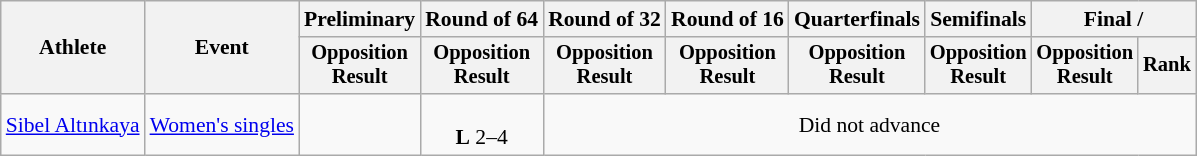<table class=wikitable style=font-size:90%;text-align:center>
<tr>
<th rowspan=2>Athlete</th>
<th rowspan=2>Event</th>
<th>Preliminary</th>
<th>Round of 64</th>
<th>Round of 32</th>
<th>Round of 16</th>
<th>Quarterfinals</th>
<th>Semifinals</th>
<th colspan=2>Final / </th>
</tr>
<tr style=font-size:95%>
<th>Opposition<br>Result</th>
<th>Opposition<br>Result</th>
<th>Opposition<br>Result</th>
<th>Opposition<br>Result</th>
<th>Opposition<br>Result</th>
<th>Opposition<br>Result</th>
<th>Opposition<br>Result</th>
<th>Rank</th>
</tr>
<tr>
<td align=left><a href='#'>Sibel Altınkaya</a></td>
<td align=left><a href='#'>Women's singles</a></td>
<td></td>
<td><br><strong>L</strong> 2–4</td>
<td colspan=6>Did not advance</td>
</tr>
</table>
